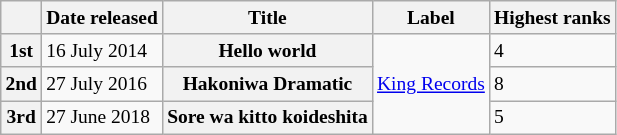<table class="wikitable" style="font-size: small;">
<tr>
<th></th>
<th>Date released</th>
<th>Title</th>
<th>Label</th>
<th>Highest ranks</th>
</tr>
<tr>
<th>1st</th>
<td>16 July 2014</td>
<th>Hello world</th>
<td rowspan="3"><a href='#'>King Records</a></td>
<td>4</td>
</tr>
<tr>
<th>2nd</th>
<td>27 July 2016</td>
<th>Hakoniwa Dramatic</th>
<td>8</td>
</tr>
<tr>
<th>3rd</th>
<td>27 June 2018</td>
<th>Sore wa kitto koideshita</th>
<td>5</td>
</tr>
</table>
